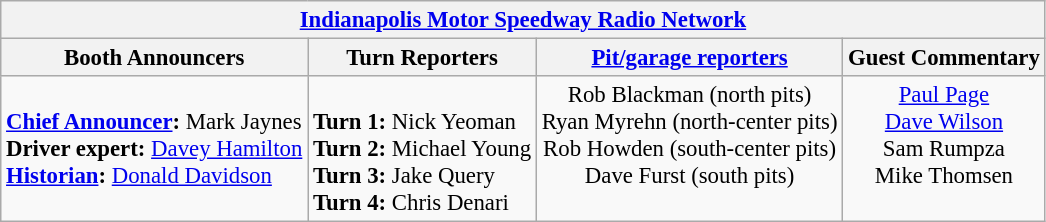<table class="wikitable" style="font-size: 95%;">
<tr>
<th colspan=4><a href='#'>Indianapolis Motor Speedway Radio Network</a></th>
</tr>
<tr>
<th>Booth Announcers</th>
<th>Turn Reporters</th>
<th><a href='#'>Pit/garage reporters</a></th>
<th>Guest Commentary</th>
</tr>
<tr>
<td valign="top"><br><strong><a href='#'>Chief Announcer</a>:</strong> Mark Jaynes<br>
<strong>Driver expert:</strong> <a href='#'>Davey Hamilton</a><br>
<strong><a href='#'>Historian</a>:</strong> <a href='#'>Donald Davidson</a><br></td>
<td valign="top"><br><strong>Turn 1:</strong> Nick Yeoman<br>
<strong>Turn 2:</strong> Michael Young<br>
<strong>Turn 3:</strong> Jake Query<br>
<strong>Turn 4:</strong> Chris Denari<br></td>
<td align="center" valign="top">Rob Blackman (north pits)<br>Ryan Myrehn (north-center pits)<br>Rob Howden (south-center pits)<br>Dave Furst (south pits)</td>
<td align="center" valign="top"><a href='#'>Paul Page</a> <br><a href='#'>Dave Wilson</a><br>Sam Rumpza<br>Mike Thomsen<br></td>
</tr>
</table>
